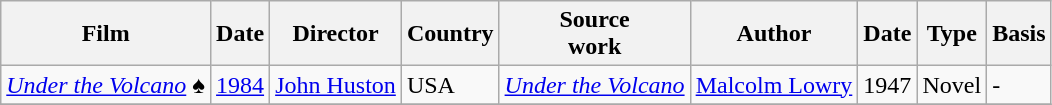<table class="wikitable">
<tr>
<th>Film</th>
<th>Date</th>
<th>Director</th>
<th>Country</th>
<th>Source<br>work</th>
<th>Author</th>
<th>Date</th>
<th>Type</th>
<th>Basis</th>
</tr>
<tr>
<td><em><a href='#'>Under the Volcano</a></em> ♠</td>
<td><a href='#'>1984</a></td>
<td><a href='#'>John Huston</a></td>
<td>USA</td>
<td><em><a href='#'>Under the Volcano</a></em></td>
<td><a href='#'>Malcolm Lowry</a></td>
<td>1947</td>
<td>Novel</td>
<td>-</td>
</tr>
<tr>
</tr>
</table>
